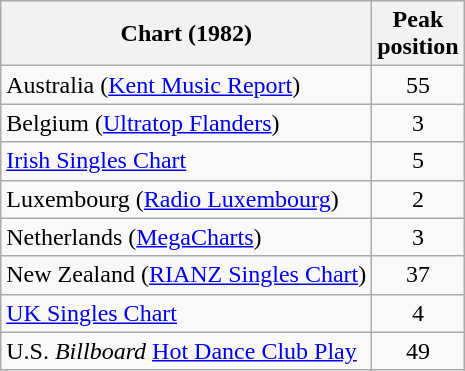<table class="wikitable sortable">
<tr>
<th>Chart (1982)</th>
<th>Peak<br>position</th>
</tr>
<tr>
<td align="left">Australia (<a href='#'>Kent Music Report</a>)</td>
<td align="center">55</td>
</tr>
<tr>
<td>Belgium (<a href='#'>Ultratop Flanders</a>)</td>
<td align="center">3</td>
</tr>
<tr>
<td><a href='#'>Irish Singles Chart</a></td>
<td align="center">5</td>
</tr>
<tr>
<td>Luxembourg (<a href='#'>Radio Luxembourg</a>)</td>
<td align="center">2</td>
</tr>
<tr>
<td>Netherlands (<a href='#'>MegaCharts</a>)</td>
<td align="center">3</td>
</tr>
<tr>
<td>New Zealand (<a href='#'>RIANZ Singles Chart</a>)</td>
<td align="center">37</td>
</tr>
<tr>
<td><a href='#'>UK Singles Chart</a></td>
<td align="center">4</td>
</tr>
<tr>
<td>U.S. <em>Billboard</em> <a href='#'>Hot Dance Club Play</a></td>
<td align="center">49</td>
</tr>
</table>
